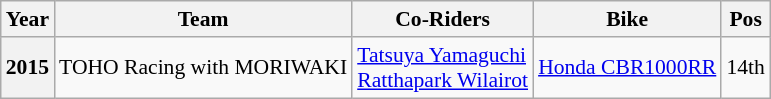<table class="wikitable" style="font-size:90%">
<tr>
<th>Year</th>
<th>Team</th>
<th>Co-Riders</th>
<th>Bike</th>
<th>Pos</th>
</tr>
<tr align="center">
<th>2015</th>
<td align="left"> TOHO Racing with MORIWAKI</td>
<td align="left"> <a href='#'>Tatsuya Yamaguchi</a><br> <a href='#'>Ratthapark Wilairot</a></td>
<td align="left"><a href='#'>Honda CBR1000RR</a></td>
<td>14th</td>
</tr>
</table>
